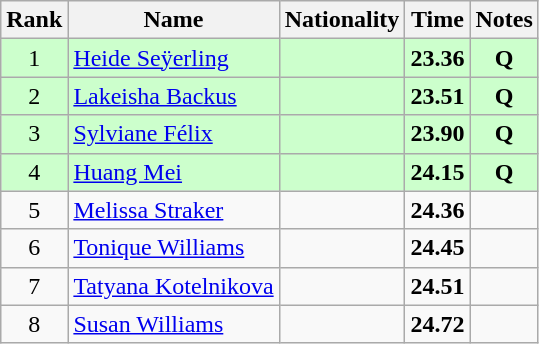<table class="wikitable sortable" style="text-align:center">
<tr>
<th>Rank</th>
<th>Name</th>
<th>Nationality</th>
<th>Time</th>
<th>Notes</th>
</tr>
<tr bgcolor=ccffcc>
<td>1</td>
<td align=left><a href='#'>Heide Seÿerling</a></td>
<td align=left></td>
<td><strong>23.36</strong></td>
<td><strong>Q</strong></td>
</tr>
<tr bgcolor=ccffcc>
<td>2</td>
<td align=left><a href='#'>Lakeisha Backus</a></td>
<td align=left></td>
<td><strong>23.51</strong></td>
<td><strong>Q</strong></td>
</tr>
<tr bgcolor=ccffcc>
<td>3</td>
<td align=left><a href='#'>Sylviane Félix</a></td>
<td align=left></td>
<td><strong>23.90</strong></td>
<td><strong>Q</strong></td>
</tr>
<tr bgcolor=ccffcc>
<td>4</td>
<td align=left><a href='#'>Huang Mei</a></td>
<td align=left></td>
<td><strong>24.15</strong></td>
<td><strong>Q</strong></td>
</tr>
<tr>
<td>5</td>
<td align=left><a href='#'>Melissa Straker</a></td>
<td align=left></td>
<td><strong>24.36</strong></td>
<td></td>
</tr>
<tr>
<td>6</td>
<td align=left><a href='#'>Tonique Williams</a></td>
<td align=left></td>
<td><strong>24.45</strong></td>
<td></td>
</tr>
<tr>
<td>7</td>
<td align=left><a href='#'>Tatyana Kotelnikova</a></td>
<td align=left></td>
<td><strong>24.51</strong></td>
<td></td>
</tr>
<tr>
<td>8</td>
<td align=left><a href='#'>Susan Williams</a></td>
<td align=left></td>
<td><strong>24.72</strong></td>
<td></td>
</tr>
</table>
